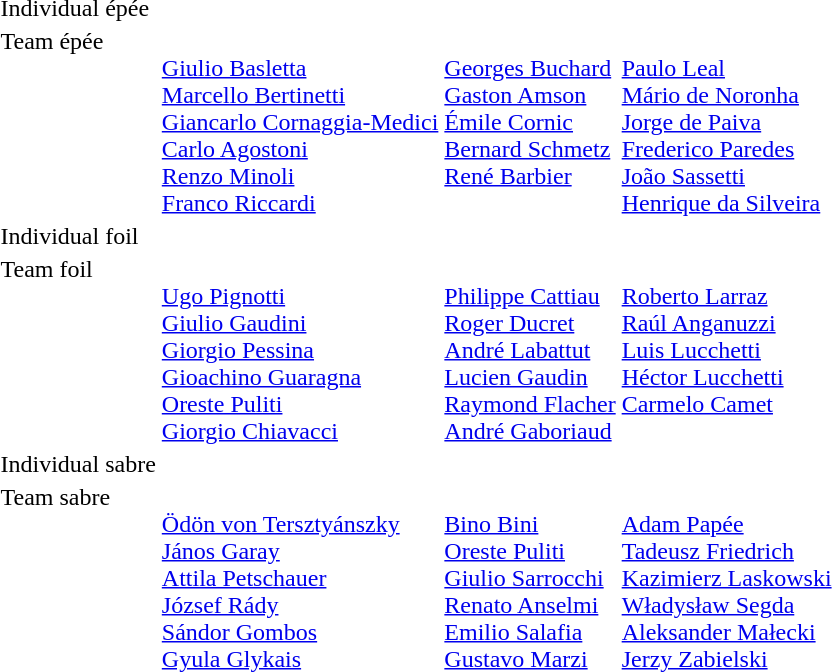<table>
<tr valign="top">
<td>Individual épée<br></td>
<td></td>
<td></td>
<td></td>
</tr>
<tr valign="top">
<td>Team épée<br></td>
<td><br><a href='#'>Giulio Basletta</a><br><a href='#'>Marcello Bertinetti</a><br><a href='#'>Giancarlo Cornaggia-Medici</a><br><a href='#'>Carlo Agostoni</a><br><a href='#'>Renzo Minoli</a><br><a href='#'>Franco Riccardi</a></td>
<td><br><a href='#'>Georges Buchard</a><br><a href='#'>Gaston Amson</a><br><a href='#'>Émile Cornic</a><br><a href='#'>Bernard Schmetz</a><br><a href='#'>René Barbier</a></td>
<td><br><a href='#'>Paulo Leal</a><br><a href='#'>Mário de Noronha</a><br><a href='#'>Jorge de Paiva</a><br><a href='#'>Frederico Paredes</a><br><a href='#'>João Sassetti</a><br><a href='#'>Henrique da Silveira</a></td>
</tr>
<tr valign="top">
<td>Individual foil<br></td>
<td></td>
<td></td>
<td></td>
</tr>
<tr valign="top">
<td>Team foil<br></td>
<td><br><a href='#'>Ugo Pignotti</a><br><a href='#'>Giulio Gaudini</a><br><a href='#'>Giorgio Pessina</a><br><a href='#'>Gioachino Guaragna</a><br><a href='#'>Oreste Puliti</a><br><a href='#'>Giorgio Chiavacci</a></td>
<td><br><a href='#'>Philippe Cattiau</a><br><a href='#'>Roger Ducret</a><br><a href='#'>André Labattut</a><br><a href='#'>Lucien Gaudin</a><br><a href='#'>Raymond Flacher</a><br><a href='#'>André Gaboriaud</a></td>
<td valign=top><br><a href='#'>Roberto Larraz</a><br><a href='#'>Raúl Anganuzzi</a><br><a href='#'>Luis Lucchetti</a><br><a href='#'>Héctor Lucchetti</a><br><a href='#'>Carmelo Camet</a></td>
</tr>
<tr valign="top">
<td>Individual sabre<br></td>
<td></td>
<td></td>
<td></td>
</tr>
<tr valign="top">
<td>Team sabre<br></td>
<td><br><a href='#'>Ödön von Tersztyánszky</a><br><a href='#'>János Garay</a><br><a href='#'>Attila Petschauer</a><br><a href='#'>József Rády</a><br><a href='#'>Sándor Gombos</a><br><a href='#'>Gyula Glykais</a></td>
<td><br><a href='#'>Bino Bini</a><br><a href='#'>Oreste Puliti</a><br><a href='#'>Giulio Sarrocchi</a><br><a href='#'>Renato Anselmi</a><br><a href='#'>Emilio Salafia</a><br><a href='#'>Gustavo Marzi</a></td>
<td><br><a href='#'>Adam Papée</a><br><a href='#'>Tadeusz Friedrich</a><br><a href='#'>Kazimierz Laskowski</a><br><a href='#'>Władysław Segda</a><br><a href='#'>Aleksander Małecki</a><br><a href='#'>Jerzy Zabielski</a></td>
</tr>
<tr>
</tr>
</table>
